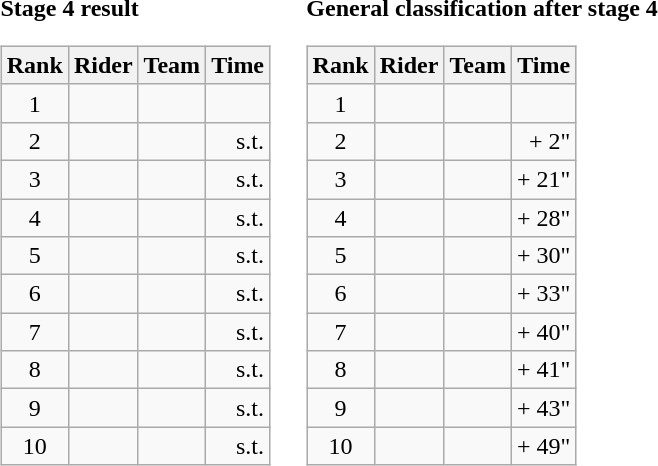<table>
<tr>
<td><strong>Stage 4 result</strong><br><table class="wikitable">
<tr>
<th scope="col">Rank</th>
<th scope="col">Rider</th>
<th scope="col">Team</th>
<th scope="col">Time</th>
</tr>
<tr>
<td style="text-align:center;">1</td>
<td></td>
<td></td>
<td style="text-align:right;"></td>
</tr>
<tr>
<td style="text-align:center;">2</td>
<td></td>
<td></td>
<td style="text-align:right;">s.t.</td>
</tr>
<tr>
<td style="text-align:center;">3</td>
<td></td>
<td></td>
<td style="text-align:right;">s.t.</td>
</tr>
<tr>
<td style="text-align:center;">4</td>
<td></td>
<td></td>
<td style="text-align:right;">s.t.</td>
</tr>
<tr>
<td style="text-align:center;">5</td>
<td></td>
<td></td>
<td style="text-align:right;">s.t.</td>
</tr>
<tr>
<td style="text-align:center;">6</td>
<td></td>
<td></td>
<td style="text-align:right;">s.t.</td>
</tr>
<tr>
<td style="text-align:center;">7</td>
<td></td>
<td></td>
<td style="text-align:right;">s.t.</td>
</tr>
<tr>
<td style="text-align:center;">8</td>
<td></td>
<td></td>
<td style="text-align:right;">s.t.</td>
</tr>
<tr>
<td style="text-align:center;">9</td>
<td></td>
<td></td>
<td style="text-align:right;">s.t.</td>
</tr>
<tr>
<td style="text-align:center;">10</td>
<td></td>
<td></td>
<td style="text-align:right;">s.t.</td>
</tr>
</table>
</td>
<td></td>
<td><strong>General classification after stage 4</strong><br><table class="wikitable">
<tr>
<th scope="col">Rank</th>
<th scope="col">Rider</th>
<th scope="col">Team</th>
<th scope="col">Time</th>
</tr>
<tr>
<td style="text-align:center;">1</td>
<td></td>
<td></td>
<td style="text-align:right;"></td>
</tr>
<tr>
<td style="text-align:center;">2</td>
<td></td>
<td></td>
<td style="text-align:right;">+ 2"</td>
</tr>
<tr>
<td style="text-align:center;">3</td>
<td></td>
<td></td>
<td style="text-align:right;">+ 21"</td>
</tr>
<tr>
<td style="text-align:center;">4</td>
<td></td>
<td></td>
<td style="text-align:right;">+ 28"</td>
</tr>
<tr>
<td style="text-align:center;">5</td>
<td></td>
<td></td>
<td style="text-align:right;">+ 30"</td>
</tr>
<tr>
<td style="text-align:center;">6</td>
<td></td>
<td></td>
<td style="text-align:right;">+ 33"</td>
</tr>
<tr>
<td style="text-align:center;">7</td>
<td></td>
<td></td>
<td style="text-align:right;">+ 40"</td>
</tr>
<tr>
<td style="text-align:center;">8</td>
<td></td>
<td></td>
<td style="text-align:right;">+ 41"</td>
</tr>
<tr>
<td style="text-align:center;">9</td>
<td></td>
<td></td>
<td style="text-align:right;">+ 43"</td>
</tr>
<tr>
<td style="text-align:center;">10</td>
<td></td>
<td></td>
<td style="text-align:right;">+ 49"</td>
</tr>
</table>
</td>
</tr>
</table>
